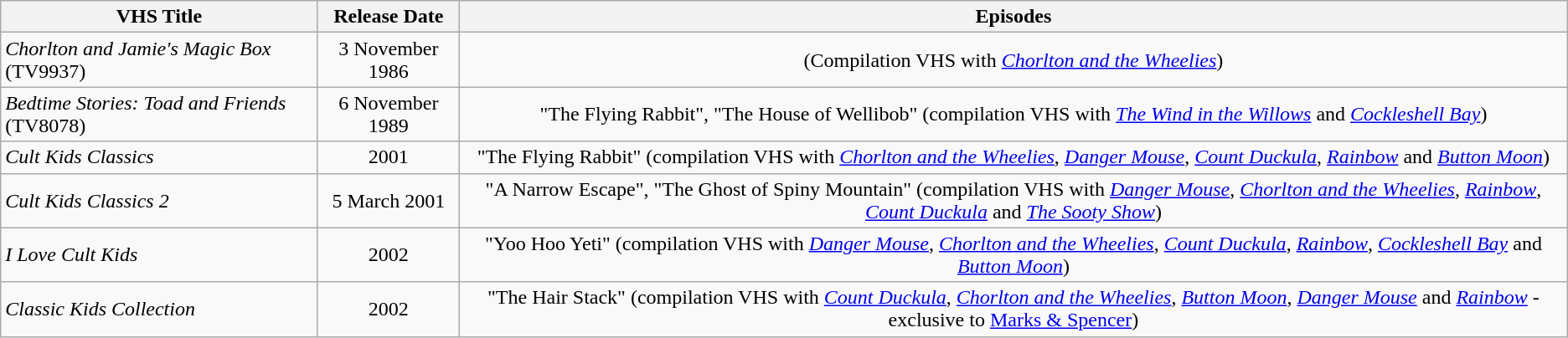<table class="wikitable">
<tr>
<th>VHS Title</th>
<th>Release Date</th>
<th>Episodes</th>
</tr>
<tr>
<td><em>Chorlton and Jamie's Magic Box</em> (TV9937)</td>
<td align="center">3 November 1986</td>
<td align="center">(Compilation VHS with <em><a href='#'>Chorlton and the Wheelies</a></em>)</td>
</tr>
<tr>
<td><em>Bedtime Stories: Toad and Friends</em> (TV8078)</td>
<td align="center">6 November 1989</td>
<td align="center">"The Flying Rabbit", "The House of Wellibob" (compilation VHS with <em><a href='#'>The Wind in the Willows</a></em> and <em><a href='#'>Cockleshell Bay</a></em>)</td>
</tr>
<tr>
<td><em>Cult Kids Classics</em></td>
<td align="center">2001</td>
<td align="center">"The Flying Rabbit" (compilation VHS with <em><a href='#'>Chorlton and the Wheelies</a></em>, <em><a href='#'>Danger Mouse</a></em>, <em><a href='#'>Count Duckula</a></em>, <em><a href='#'>Rainbow</a></em> and <em><a href='#'>Button Moon</a></em>)</td>
</tr>
<tr>
<td><em>Cult Kids Classics 2</em></td>
<td align="center">5 March 2001</td>
<td align="center">"A Narrow Escape", "The Ghost of Spiny Mountain" (compilation VHS with <em><a href='#'>Danger Mouse</a></em>, <em><a href='#'>Chorlton and the Wheelies</a></em>, <em><a href='#'>Rainbow</a></em>, <em><a href='#'>Count Duckula</a></em> and <em><a href='#'>The Sooty Show</a></em>)</td>
</tr>
<tr>
<td><em>I Love Cult Kids</em></td>
<td align="center">2002</td>
<td align="center">"Yoo Hoo Yeti" (compilation VHS with <em><a href='#'>Danger Mouse</a></em>, <em><a href='#'>Chorlton and the Wheelies</a></em>, <em><a href='#'>Count Duckula</a></em>, <em><a href='#'>Rainbow</a></em>, <em><a href='#'>Cockleshell Bay</a></em> and <em><a href='#'>Button Moon</a></em>)</td>
</tr>
<tr>
<td><em>Classic Kids Collection</em></td>
<td align="center">2002</td>
<td align="center">"The Hair Stack" (compilation VHS with <em><a href='#'>Count Duckula</a></em>, <em><a href='#'>Chorlton and the Wheelies</a></em>, <em><a href='#'>Button Moon</a></em>, <em><a href='#'>Danger Mouse</a></em> and <em><a href='#'>Rainbow</a></em> - exclusive to <a href='#'>Marks & Spencer</a>)</td>
</tr>
</table>
